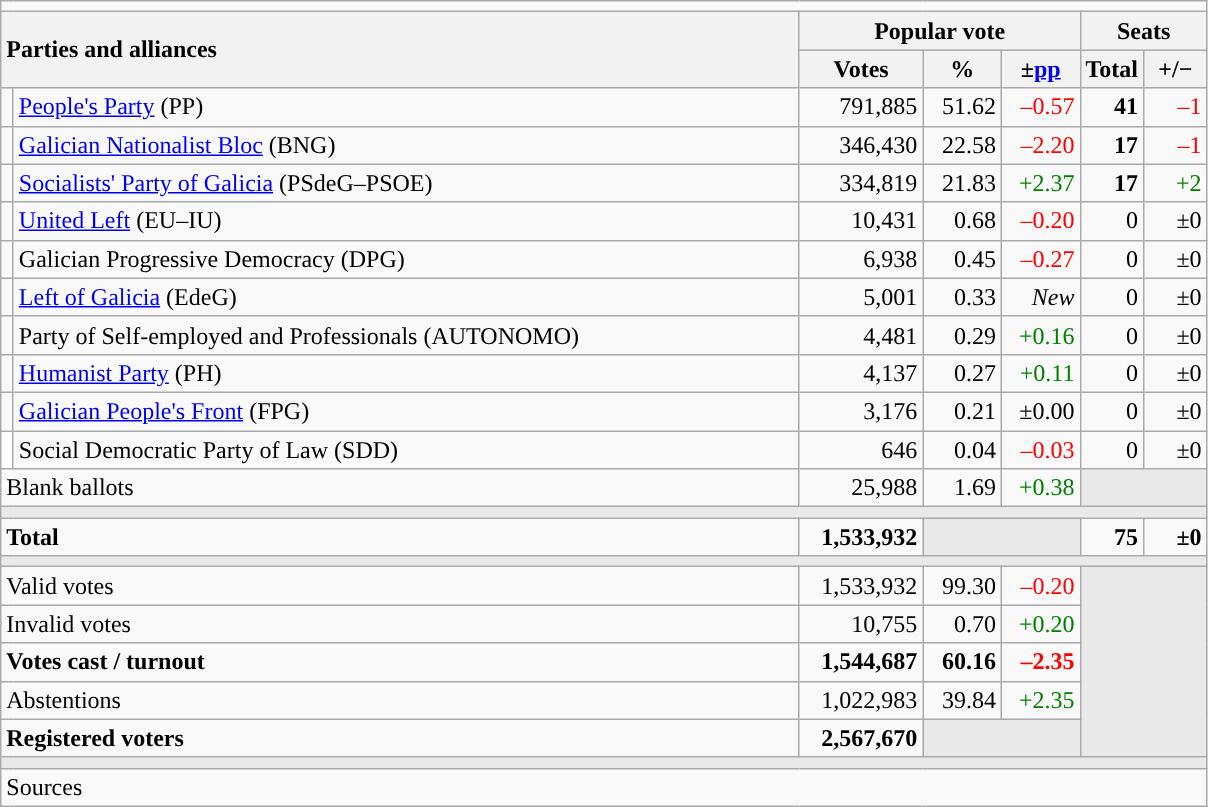<table class="wikitable" style="text-align:right;">
<tr>
<td colspan="7"></td>
</tr>
<tr>
<th style="text-align:left;" rowspan="2" colspan="2" width="525">Parties and alliances</th>
<th colspan="3">Popular vote</th>
<th colspan="2">Seats</th>
</tr>
<tr>
<th width="75">Votes</th>
<th width="45">%</th>
<th width="45">±<a href='#'>pp</a></th>
<th width="35">Total</th>
<th width="35">+/−</th>
</tr>
<tr>
<td width="1" style="color:inherit;background:"></td>
<td align="left"><a href='#'>People's Party</a> (PP)</td>
<td>791,885</td>
<td>51.62</td>
<td style="color:red;">–0.57</td>
<td><strong>41</strong></td>
<td style="color:red;">–1</td>
</tr>
<tr>
<td style="color:inherit;background:"></td>
<td align="left"><a href='#'>Galician Nationalist Bloc</a> (BNG)</td>
<td>346,430</td>
<td>22.58</td>
<td style="color:red;">–2.20</td>
<td><strong>17</strong></td>
<td style="color:red;">–1</td>
</tr>
<tr>
<td style="color:inherit;background:"></td>
<td align="left"><a href='#'>Socialists' Party of Galicia</a> (PSdeG–PSOE)</td>
<td>334,819</td>
<td>21.83</td>
<td style="color:green;">+2.37</td>
<td><strong>17</strong></td>
<td style="color:green;">+2</td>
</tr>
<tr>
<td style="color:inherit;background:"></td>
<td align="left"><a href='#'>United Left</a> (EU–IU)</td>
<td>10,431</td>
<td>0.68</td>
<td style="color:red;">–0.20</td>
<td>0</td>
<td>±0</td>
</tr>
<tr>
<td style="color:inherit;background:"></td>
<td align="left">Galician Progressive Democracy (DPG)</td>
<td>6,938</td>
<td>0.45</td>
<td style="color:red;">–0.27</td>
<td>0</td>
<td>±0</td>
</tr>
<tr>
<td style="color:inherit;background:"></td>
<td align="left"><a href='#'>Left of Galicia</a> (EdeG)</td>
<td>5,001</td>
<td>0.33</td>
<td><em>New</em></td>
<td>0</td>
<td>±0</td>
</tr>
<tr>
<td style="color:inherit;background:"></td>
<td align="left">Party of Self-employed and Professionals (AUTONOMO)</td>
<td>4,481</td>
<td>0.29</td>
<td style="color:green;">+0.16</td>
<td>0</td>
<td>±0</td>
</tr>
<tr>
<td style="color:inherit;background:"></td>
<td align="left"><a href='#'>Humanist Party</a> (PH)</td>
<td>4,137</td>
<td>0.27</td>
<td style="color:green;">+0.11</td>
<td>0</td>
<td>±0</td>
</tr>
<tr>
<td style="color:inherit;background:"></td>
<td align="left"><a href='#'>Galician People's Front</a> (FPG)</td>
<td>3,176</td>
<td>0.21</td>
<td>±0.00</td>
<td>0</td>
<td>±0</td>
</tr>
<tr>
<td bgcolor="white"></td>
<td align="left">Social Democratic Party of Law (SDD)</td>
<td>646</td>
<td>0.04</td>
<td style="color:red;">–0.03</td>
<td>0</td>
<td>±0</td>
</tr>
<tr>
<td align="left" colspan="2">Blank ballots</td>
<td>25,988</td>
<td>1.69</td>
<td style="color:green;">+0.38</td>
<td bgcolor="#E9E9E9" colspan="2"></td>
</tr>
<tr>
<td colspan="7" bgcolor="#E9E9E9"></td>
</tr>
<tr style="font-weight:bold;">
<td align="left" colspan="2">Total</td>
<td>1,533,932</td>
<td bgcolor="#E9E9E9" colspan="2"></td>
<td>75</td>
<td>±0</td>
</tr>
<tr>
<td colspan="7" bgcolor="#E9E9E9"></td>
</tr>
<tr>
<td align="left" colspan="2">Valid votes</td>
<td>1,533,932</td>
<td>99.30</td>
<td style="color:red;">–0.20</td>
<td bgcolor="#E9E9E9" colspan="7" rowspan="5"></td>
</tr>
<tr>
<td align="left" colspan="2">Invalid votes</td>
<td>10,755</td>
<td>0.70</td>
<td style="color:green;">+0.20</td>
</tr>
<tr style="font-weight:bold;">
<td align="left" colspan="2">Votes cast / turnout</td>
<td>1,544,687</td>
<td>60.16</td>
<td style="color:red;">–2.35</td>
</tr>
<tr>
<td align="left" colspan="2">Abstentions</td>
<td>1,022,983</td>
<td>39.84</td>
<td style="color:green;">+2.35</td>
</tr>
<tr style="font-weight:bold;">
<td align="left" colspan="2">Registered voters</td>
<td>2,567,670</td>
<td bgcolor="#E9E9E9" colspan="2"></td>
</tr>
<tr>
<td colspan="7" bgcolor="#E9E9E9"></td>
</tr>
<tr>
<td align="left" colspan="7">Sources</td>
</tr>
</table>
